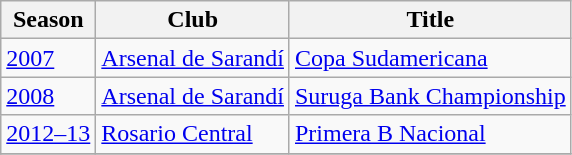<table class="wikitable">
<tr>
<th>Season</th>
<th>Club</th>
<th>Title</th>
</tr>
<tr>
<td><a href='#'>2007</a></td>
<td><a href='#'>Arsenal de Sarandí</a></td>
<td><a href='#'>Copa Sudamericana</a></td>
</tr>
<tr>
<td><a href='#'>2008</a></td>
<td><a href='#'>Arsenal de Sarandí</a></td>
<td><a href='#'>Suruga Bank Championship</a></td>
</tr>
<tr>
<td><a href='#'>2012–13</a></td>
<td><a href='#'>Rosario Central</a></td>
<td><a href='#'>Primera B Nacional</a></td>
</tr>
<tr>
</tr>
</table>
